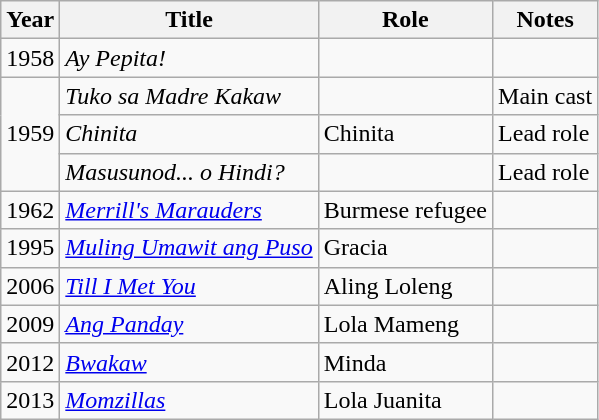<table class="wikitable sortable">
<tr>
<th>Year</th>
<th>Title</th>
<th>Role</th>
<th>Notes</th>
</tr>
<tr>
<td>1958</td>
<td><em>Ay Pepita!</em></td>
<td></td>
<td></td>
</tr>
<tr>
<td rowspan="3">1959</td>
<td><em>Tuko sa Madre Kakaw</em></td>
<td></td>
<td>Main cast</td>
</tr>
<tr>
<td><em>Chinita</em></td>
<td>Chinita</td>
<td>Lead role</td>
</tr>
<tr>
<td><em>Masusunod... o Hindi?</em></td>
<td></td>
<td>Lead role</td>
</tr>
<tr>
<td>1962</td>
<td><em><a href='#'>Merrill's Marauders</a></em></td>
<td>Burmese refugee</td>
<td></td>
</tr>
<tr>
<td>1995</td>
<td><em><a href='#'>Muling Umawit ang Puso</a></em></td>
<td>Gracia</td>
<td></td>
</tr>
<tr>
<td>2006</td>
<td><em><a href='#'>Till I Met You</a></em></td>
<td>Aling Loleng</td>
<td></td>
</tr>
<tr>
<td>2009</td>
<td><em><a href='#'>Ang Panday</a></em></td>
<td>Lola Mameng</td>
<td></td>
</tr>
<tr>
<td>2012</td>
<td><em><a href='#'>Bwakaw</a></em></td>
<td>Minda</td>
<td></td>
</tr>
<tr>
<td>2013</td>
<td><em><a href='#'>Momzillas</a></em></td>
<td>Lola Juanita</td>
<td></td>
</tr>
</table>
